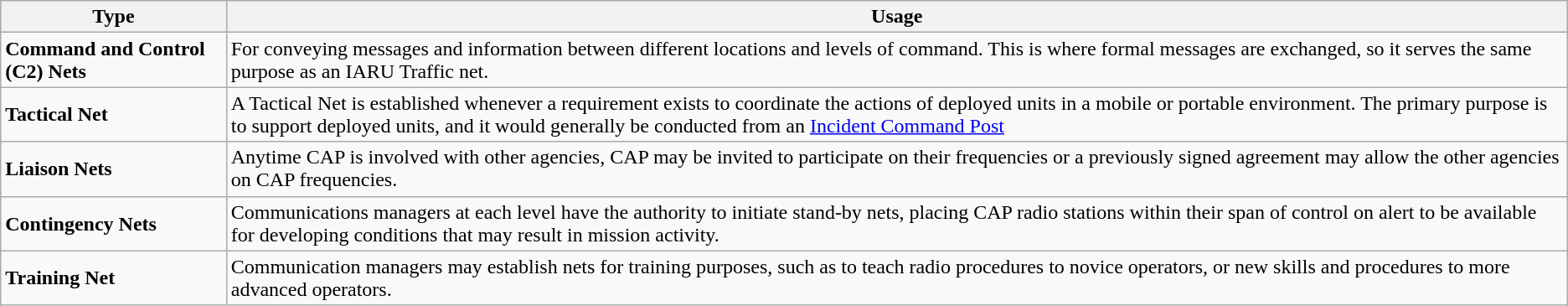<table class="wikitable">
<tr>
<th>Type</th>
<th>Usage</th>
</tr>
<tr>
<td><strong>Command and Control (C2) Nets</strong></td>
<td>For conveying messages and information between different locations and levels of command. This is where formal messages are exchanged, so it serves the same purpose as an IARU Traffic net.</td>
</tr>
<tr>
<td><strong>Tactical Net</strong></td>
<td>A Tactical Net is established whenever a requirement exists to coordinate the actions of deployed units in a mobile or portable environment. The primary purpose is to support deployed units, and it would generally be conducted from an <a href='#'>Incident Command Post</a></td>
</tr>
<tr>
<td><strong>Liaison Nets</strong></td>
<td>Anytime CAP is involved with other agencies, CAP may be invited to participate on their frequencies or a previously signed agreement may allow the other agencies on CAP frequencies.</td>
</tr>
<tr>
<td><strong>Contingency Nets</strong></td>
<td>Communications managers at each level have the authority to initiate stand-by nets, placing CAP radio stations within their span of control on alert to be available for developing conditions that may result in mission activity.</td>
</tr>
<tr>
<td><strong>Training Net</strong></td>
<td>Communication managers may establish nets for training purposes, such as to teach radio procedures to novice operators, or new skills and procedures to more advanced operators.</td>
</tr>
</table>
